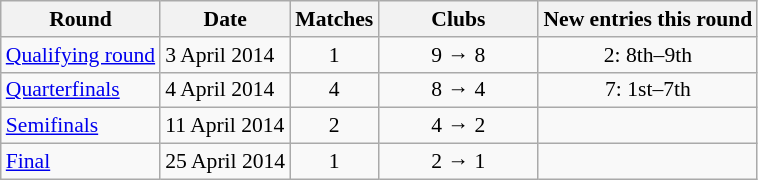<table class="wikitable" style="text-align:left; font-size:90%;">
<tr>
<th>Round</th>
<th>Date</th>
<th>Matches</th>
<th width=100>Clubs</th>
<th>New entries this round</th>
</tr>
<tr>
<td><a href='#'>Qualifying round</a></td>
<td>3 April 2014</td>
<td align=center>1</td>
<td align=center>9 → 8</td>
<td align=center>2: 8th–9th</td>
</tr>
<tr>
<td><a href='#'>Quarterfinals</a></td>
<td>4 April 2014</td>
<td align=center>4</td>
<td align=center>8 → 4</td>
<td align=center>7: 1st–7th</td>
</tr>
<tr>
<td><a href='#'>Semifinals</a></td>
<td>11 April 2014</td>
<td align=center>2</td>
<td align=center>4 → 2</td>
<td></td>
</tr>
<tr>
<td><a href='#'>Final</a></td>
<td>25 April 2014</td>
<td align=center>1</td>
<td align=center>2 → 1</td>
<td></td>
</tr>
</table>
